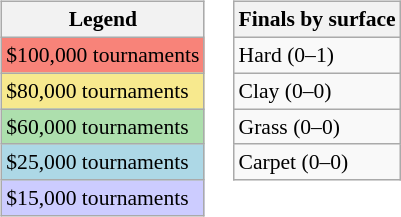<table>
<tr valign=top>
<td><br><table class=wikitable style="font-size:90%">
<tr>
<th>Legend</th>
</tr>
<tr style="background:#f88379;">
<td>$100,000 tournaments</td>
</tr>
<tr style="background:#f7e98e;">
<td>$80,000 tournaments</td>
</tr>
<tr style="background:#addfad;">
<td>$60,000 tournaments</td>
</tr>
<tr style="background:lightblue;">
<td>$25,000 tournaments</td>
</tr>
<tr style="background:#ccccff;">
<td>$15,000 tournaments</td>
</tr>
</table>
</td>
<td><br><table class=wikitable style="font-size:90%">
<tr>
<th>Finals by surface</th>
</tr>
<tr>
<td>Hard (0–1)</td>
</tr>
<tr>
<td>Clay (0–0)</td>
</tr>
<tr>
<td>Grass (0–0)</td>
</tr>
<tr>
<td>Carpet (0–0)</td>
</tr>
</table>
</td>
</tr>
</table>
